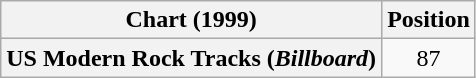<table class="wikitable plainrowheaders" style="text-align:center">
<tr>
<th>Chart (1999)</th>
<th>Position</th>
</tr>
<tr>
<th scope="row">US Modern Rock Tracks (<em>Billboard</em>)</th>
<td>87</td>
</tr>
</table>
